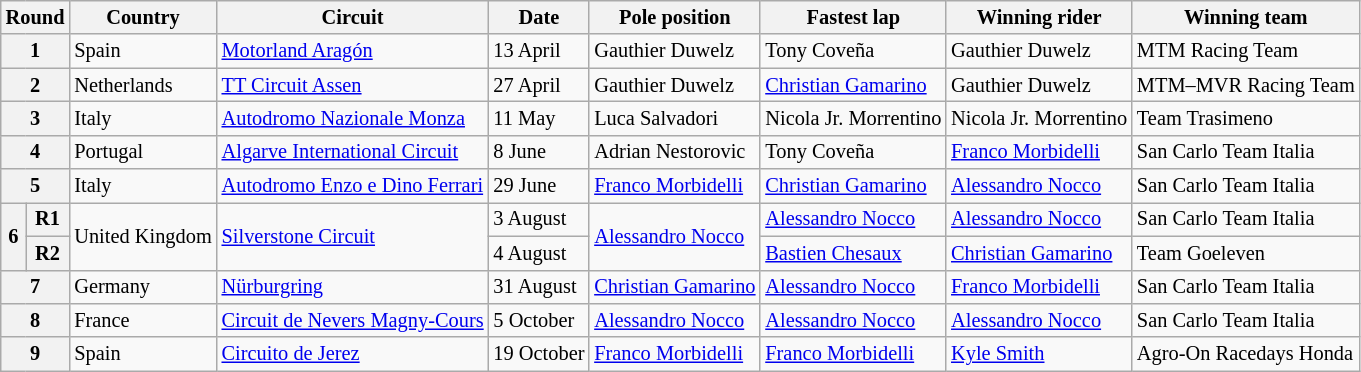<table class="wikitable" style="font-size: 85%">
<tr>
<th colspan=2>Round</th>
<th>Country</th>
<th>Circuit</th>
<th>Date</th>
<th>Pole position</th>
<th>Fastest lap</th>
<th>Winning rider</th>
<th>Winning team</th>
</tr>
<tr>
<th colspan=2>1</th>
<td> Spain</td>
<td><a href='#'>Motorland Aragón</a></td>
<td>13 April</td>
<td> Gauthier Duwelz</td>
<td> Tony Coveña</td>
<td> Gauthier Duwelz</td>
<td>MTM Racing Team</td>
</tr>
<tr>
<th colspan=2>2</th>
<td> Netherlands</td>
<td><a href='#'>TT Circuit Assen</a></td>
<td>27 April</td>
<td> Gauthier Duwelz</td>
<td> <a href='#'>Christian Gamarino</a></td>
<td> Gauthier Duwelz</td>
<td>MTM–MVR Racing Team</td>
</tr>
<tr>
<th colspan=2>3</th>
<td> Italy</td>
<td><a href='#'>Autodromo Nazionale Monza</a></td>
<td>11 May</td>
<td> Luca Salvadori</td>
<td> Nicola Jr. Morrentino</td>
<td> Nicola Jr. Morrentino</td>
<td>Team Trasimeno</td>
</tr>
<tr>
<th colspan=2>4</th>
<td> Portugal</td>
<td><a href='#'>Algarve International Circuit</a></td>
<td>8 June</td>
<td> Adrian Nestorovic</td>
<td> Tony Coveña</td>
<td> <a href='#'>Franco Morbidelli</a></td>
<td>San Carlo Team Italia</td>
</tr>
<tr>
<th colspan=2>5</th>
<td> Italy</td>
<td><a href='#'>Autodromo Enzo e Dino Ferrari</a></td>
<td>29 June</td>
<td> <a href='#'>Franco Morbidelli</a></td>
<td> <a href='#'>Christian Gamarino</a></td>
<td> <a href='#'>Alessandro Nocco</a></td>
<td>San Carlo Team Italia</td>
</tr>
<tr>
<th rowspan=2>6</th>
<th>R1</th>
<td rowspan=2> United Kingdom</td>
<td rowspan=2><a href='#'>Silverstone Circuit</a></td>
<td>3 August</td>
<td rowspan=2> <a href='#'>Alessandro Nocco</a></td>
<td> <a href='#'>Alessandro Nocco</a></td>
<td> <a href='#'>Alessandro Nocco</a></td>
<td>San Carlo Team Italia</td>
</tr>
<tr>
<th>R2</th>
<td>4 August</td>
<td> <a href='#'>Bastien Chesaux</a></td>
<td> <a href='#'>Christian Gamarino</a></td>
<td>Team Goeleven</td>
</tr>
<tr>
<th colspan=2>7</th>
<td> Germany</td>
<td><a href='#'>Nürburgring</a></td>
<td>31 August</td>
<td> <a href='#'>Christian Gamarino</a></td>
<td> <a href='#'>Alessandro Nocco</a></td>
<td> <a href='#'>Franco Morbidelli</a></td>
<td>San Carlo Team Italia</td>
</tr>
<tr>
<th colspan=2>8</th>
<td> France</td>
<td><a href='#'>Circuit de Nevers Magny-Cours</a></td>
<td>5 October</td>
<td> <a href='#'>Alessandro Nocco</a></td>
<td> <a href='#'>Alessandro Nocco</a></td>
<td> <a href='#'>Alessandro Nocco</a></td>
<td>San Carlo Team Italia</td>
</tr>
<tr>
<th colspan=2>9</th>
<td> Spain</td>
<td><a href='#'>Circuito de Jerez</a></td>
<td>19 October</td>
<td> <a href='#'>Franco Morbidelli</a></td>
<td> <a href='#'>Franco Morbidelli</a></td>
<td> <a href='#'>Kyle Smith</a></td>
<td>Agro-On Racedays Honda</td>
</tr>
</table>
